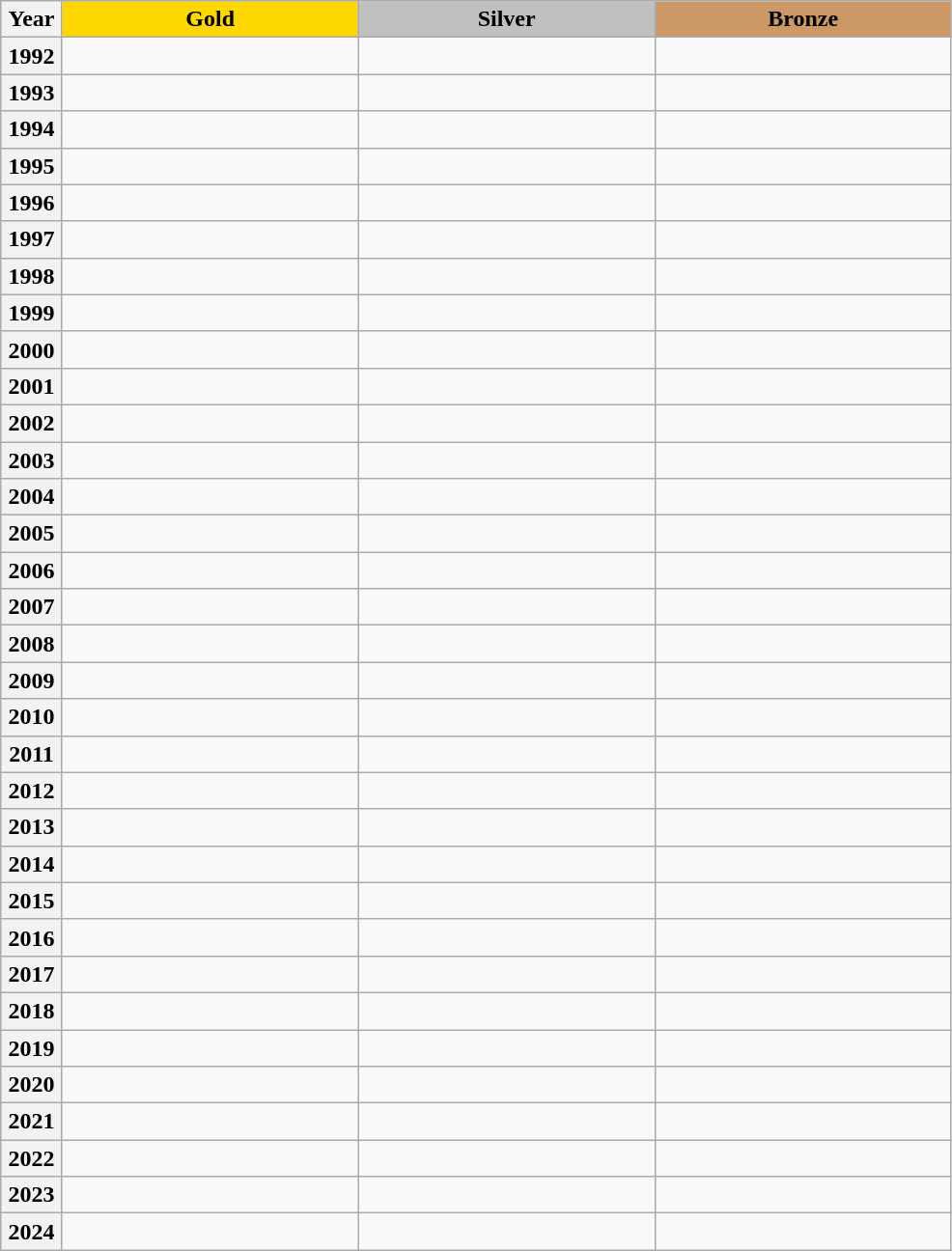<table class="wikitable"  style="font-size:100%;" border=1 cellpadding=2 cellspacing=0>
<tr>
<th width=6% align="center" colspan=1>Year</th>
<td width=29% align="center"  bgcolor="gold"><strong>Gold</strong></td>
<td width=29% align="center"  bgcolor="silver"><strong>Silver</strong></td>
<td width=29% align="center"  bgcolor="#CC9966"><strong>Bronze</strong></td>
</tr>
<tr>
<th>1992</th>
<td></td>
<td></td>
<td></td>
</tr>
<tr>
<th>1993</th>
<td></td>
<td></td>
<td></td>
</tr>
<tr>
<th>1994</th>
<td></td>
<td></td>
<td></td>
</tr>
<tr>
<th>1995</th>
<td></td>
<td></td>
<td></td>
</tr>
<tr>
<th>1996</th>
<td></td>
<td></td>
<td></td>
</tr>
<tr>
<th>1997</th>
<td></td>
<td></td>
<td></td>
</tr>
<tr>
<th>1998</th>
<td></td>
<td></td>
<td></td>
</tr>
<tr>
<th>1999</th>
<td></td>
<td></td>
<td></td>
</tr>
<tr>
<th>2000</th>
<td></td>
<td></td>
<td></td>
</tr>
<tr>
<th>2001</th>
<td></td>
<td></td>
<td></td>
</tr>
<tr>
<th>2002</th>
<td></td>
<td></td>
<td></td>
</tr>
<tr>
<th>2003</th>
<td></td>
<td></td>
<td></td>
</tr>
<tr>
<th>2004</th>
<td></td>
<td></td>
<td></td>
</tr>
<tr>
<th>2005</th>
<td></td>
<td></td>
<td></td>
</tr>
<tr>
<th>2006</th>
<td></td>
<td></td>
<td></td>
</tr>
<tr>
<th>2007</th>
<td></td>
<td></td>
<td></td>
</tr>
<tr>
<th>2008</th>
<td></td>
<td></td>
<td></td>
</tr>
<tr>
<th>2009</th>
<td></td>
<td></td>
<td></td>
</tr>
<tr>
<th>2010</th>
<td></td>
<td></td>
<td></td>
</tr>
<tr>
<th>2011</th>
<td></td>
<td></td>
<td></td>
</tr>
<tr>
<th>2012</th>
<td></td>
<td></td>
<td></td>
</tr>
<tr>
<th>2013</th>
<td></td>
<td></td>
<td></td>
</tr>
<tr>
<th>2014</th>
<td></td>
<td></td>
<td></td>
</tr>
<tr>
<th>2015</th>
<td></td>
<td></td>
<td></td>
</tr>
<tr>
<th>2016</th>
<td></td>
<td></td>
<td></td>
</tr>
<tr>
<th>2017</th>
<td></td>
<td></td>
<td></td>
</tr>
<tr>
<th>2018</th>
<td></td>
<td></td>
<td></td>
</tr>
<tr>
<th>2019</th>
<td></td>
<td></td>
<td></td>
</tr>
<tr>
<th>2020</th>
<td></td>
<td></td>
<td></td>
</tr>
<tr>
<th>2021</th>
<td></td>
<td></td>
<td></td>
</tr>
<tr>
<th>2022</th>
<td></td>
<td></td>
<td></td>
</tr>
<tr>
<th>2023</th>
<td></td>
<td></td>
<td></td>
</tr>
<tr>
<th>2024</th>
<td></td>
<td></td>
<td></td>
</tr>
</table>
